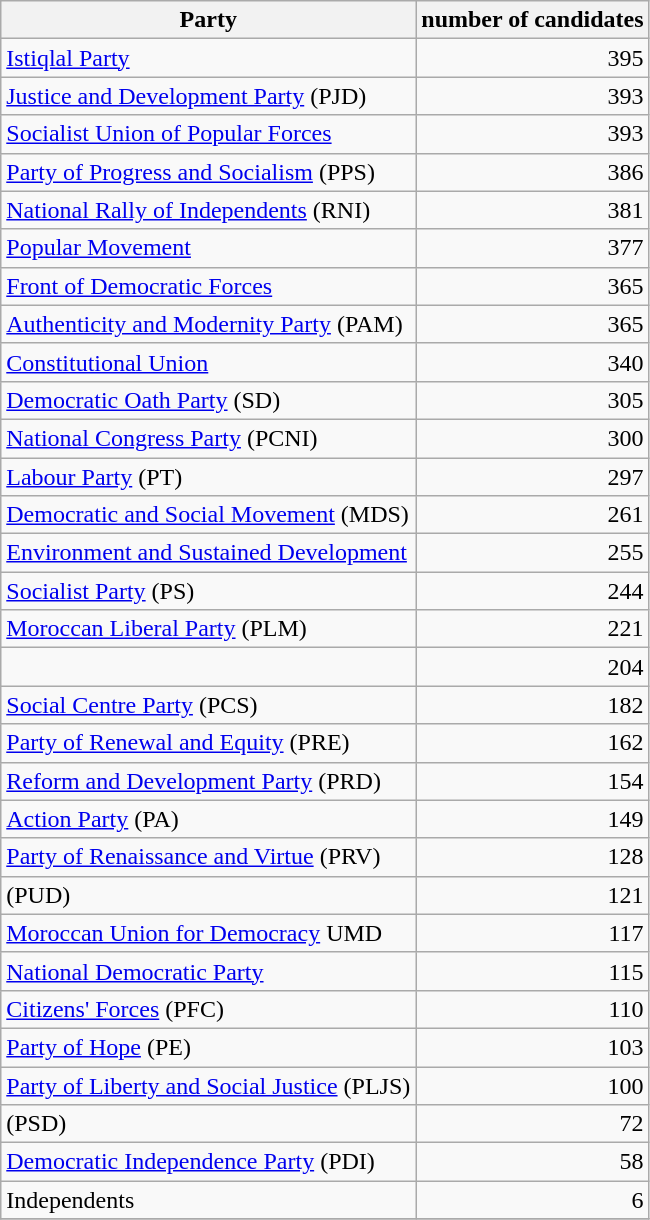<table class="wikitable sortable" style="margin:2em left 1em auto;">
<tr>
<th scope="col">Party</th>
<th scope="col">number of candidates</th>
</tr>
<tr>
<td><a href='#'>Istiqlal Party</a></td>
<td align="right">395</td>
</tr>
<tr>
<td><a href='#'>Justice and Development Party</a> (PJD)</td>
<td align="right">393</td>
</tr>
<tr>
<td><a href='#'>Socialist Union of Popular Forces</a></td>
<td align="right">393</td>
</tr>
<tr>
<td><a href='#'>Party of Progress and Socialism</a> (PPS)</td>
<td align="right">386</td>
</tr>
<tr>
<td><a href='#'>National Rally of Independents</a> (RNI)</td>
<td align="right">381</td>
</tr>
<tr>
<td><a href='#'>Popular Movement</a></td>
<td align="right">377</td>
</tr>
<tr>
<td><a href='#'>Front of Democratic Forces</a></td>
<td align="right">365</td>
</tr>
<tr>
<td><a href='#'>Authenticity and Modernity Party</a> (PAM)</td>
<td align="right">365</td>
</tr>
<tr>
<td><a href='#'>Constitutional Union</a></td>
<td align="right">340</td>
</tr>
<tr>
<td><a href='#'>Democratic Oath Party</a> (SD)</td>
<td align="right">305</td>
</tr>
<tr>
<td><a href='#'>National Congress Party</a> (PCNI)</td>
<td align="right">300</td>
</tr>
<tr>
<td><a href='#'>Labour Party</a> (PT)</td>
<td align="right">297</td>
</tr>
<tr>
<td><a href='#'>Democratic and Social Movement</a> (MDS)</td>
<td align="right">261</td>
</tr>
<tr>
<td><a href='#'>Environment and Sustained Development</a></td>
<td align="right">255</td>
</tr>
<tr>
<td><a href='#'>Socialist Party</a> (PS)</td>
<td align="right">244</td>
</tr>
<tr>
<td><a href='#'>Moroccan Liberal Party</a> (PLM)</td>
<td align="right">221</td>
</tr>
<tr>
<td></td>
<td align="right">204</td>
</tr>
<tr>
<td><a href='#'>Social Centre Party</a> (PCS)</td>
<td align="right">182</td>
</tr>
<tr>
<td><a href='#'>Party of Renewal and Equity</a> (PRE)</td>
<td align="right">162</td>
</tr>
<tr>
<td><a href='#'>Reform and Development Party</a> (PRD)</td>
<td align="right">154</td>
</tr>
<tr>
<td><a href='#'>Action Party</a> (PA)</td>
<td align="right">149</td>
</tr>
<tr>
<td><a href='#'>Party of Renaissance and Virtue</a> (PRV)</td>
<td align="right">128</td>
</tr>
<tr>
<td> (PUD)</td>
<td align="right">121</td>
</tr>
<tr>
<td><a href='#'>Moroccan Union for Democracy</a> UMD</td>
<td align="right">117</td>
</tr>
<tr>
<td><a href='#'>National Democratic Party</a></td>
<td align="right">115</td>
</tr>
<tr>
<td><a href='#'>Citizens' Forces</a> (PFC)</td>
<td align="right">110</td>
</tr>
<tr>
<td><a href='#'>Party of Hope</a> (PE)</td>
<td align="right">103</td>
</tr>
<tr>
<td><a href='#'>Party of Liberty and Social Justice</a> (PLJS)</td>
<td align="right">100</td>
</tr>
<tr>
<td> (PSD)</td>
<td align="right">72</td>
</tr>
<tr>
<td><a href='#'>Democratic Independence Party</a> (PDI)</td>
<td align="right">58</td>
</tr>
<tr>
<td>Independents</td>
<td align="right">6</td>
</tr>
<tr>
</tr>
</table>
